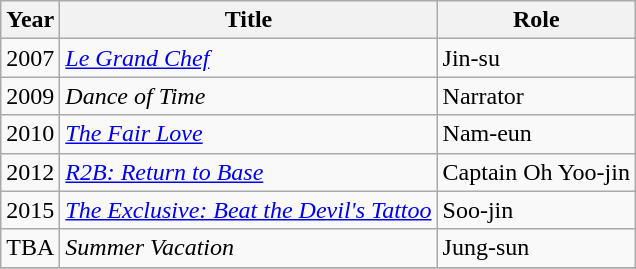<table class="wikitable">
<tr>
<th>Year</th>
<th>Title</th>
<th>Role</th>
</tr>
<tr>
<td>2007</td>
<td><em><a href='#'>Le Grand Chef</a></em></td>
<td>Jin-su</td>
</tr>
<tr>
<td>2009</td>
<td><em>Dance of Time</em></td>
<td>Narrator</td>
</tr>
<tr>
<td>2010</td>
<td><em><a href='#'>The Fair Love</a></em></td>
<td>Nam-eun</td>
</tr>
<tr>
<td>2012</td>
<td><em><a href='#'>R2B: Return to Base</a></em></td>
<td>Captain Oh Yoo-jin</td>
</tr>
<tr>
<td>2015</td>
<td><em><a href='#'>The Exclusive: Beat the Devil's Tattoo</a></em></td>
<td>Soo-jin</td>
</tr>
<tr>
<td>TBA</td>
<td><em>Summer Vacation</em></td>
<td>Jung-sun</td>
</tr>
<tr>
</tr>
</table>
